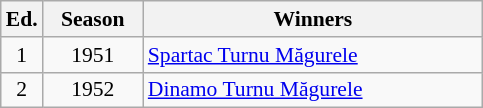<table class="wikitable" style="font-size:90%">
<tr>
<th><abbr>Ed.</abbr></th>
<th width="60">Season</th>
<th width="220">Winners</th>
</tr>
<tr>
<td align=center>1</td>
<td align=center>1951</td>
<td><a href='#'>Spartac Turnu Măgurele</a></td>
</tr>
<tr>
<td align=center>2</td>
<td align=center>1952</td>
<td><a href='#'>Dinamo Turnu Măgurele</a></td>
</tr>
</table>
